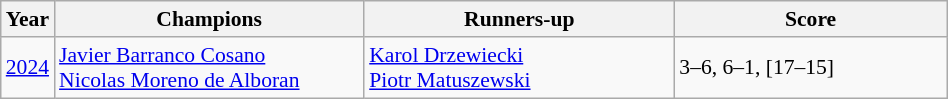<table class="wikitable" style="font-size:90%">
<tr>
<th>Year</th>
<th width="200">Champions</th>
<th width="200">Runners-up</th>
<th width="175">Score</th>
</tr>
<tr>
<td><a href='#'>2024</a></td>
<td> <a href='#'>Javier Barranco Cosano</a><br> <a href='#'>Nicolas Moreno de Alboran</a></td>
<td> <a href='#'>Karol Drzewiecki</a><br> <a href='#'>Piotr Matuszewski</a></td>
<td>3–6, 6–1, [17–15]</td>
</tr>
</table>
